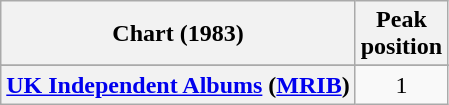<table class="wikitable sortable plainrowheaders" style="text-align:center">
<tr>
<th scope="col">Chart (1983)</th>
<th scope="col">Peak<br>position</th>
</tr>
<tr>
</tr>
<tr>
</tr>
<tr>
</tr>
<tr>
</tr>
<tr>
</tr>
<tr>
</tr>
<tr>
</tr>
<tr>
<th scope="row"><a href='#'>UK Independent Albums</a> (<a href='#'>MRIB</a>)</th>
<td>1</td>
</tr>
</table>
